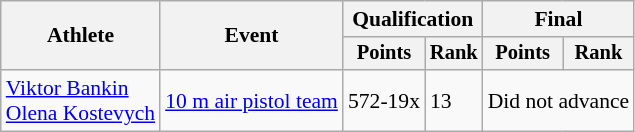<table class="wikitable" style="font-size:90%">
<tr>
<th rowspan="2">Athlete</th>
<th rowspan="2">Event</th>
<th colspan=2>Qualification</th>
<th colspan=2>Final</th>
</tr>
<tr style="font-size:95%">
<th>Points</th>
<th>Rank</th>
<th>Points</th>
<th>Rank</th>
</tr>
<tr>
<td align=left><a href='#'>Viktor Bankin</a><br><a href='#'>Olena Kostevych</a></td>
<td align=left><a href='#'>10 m air pistol team</a></td>
<td>572-19x</td>
<td>13</td>
<td colspan=2>Did not advance</td>
</tr>
</table>
